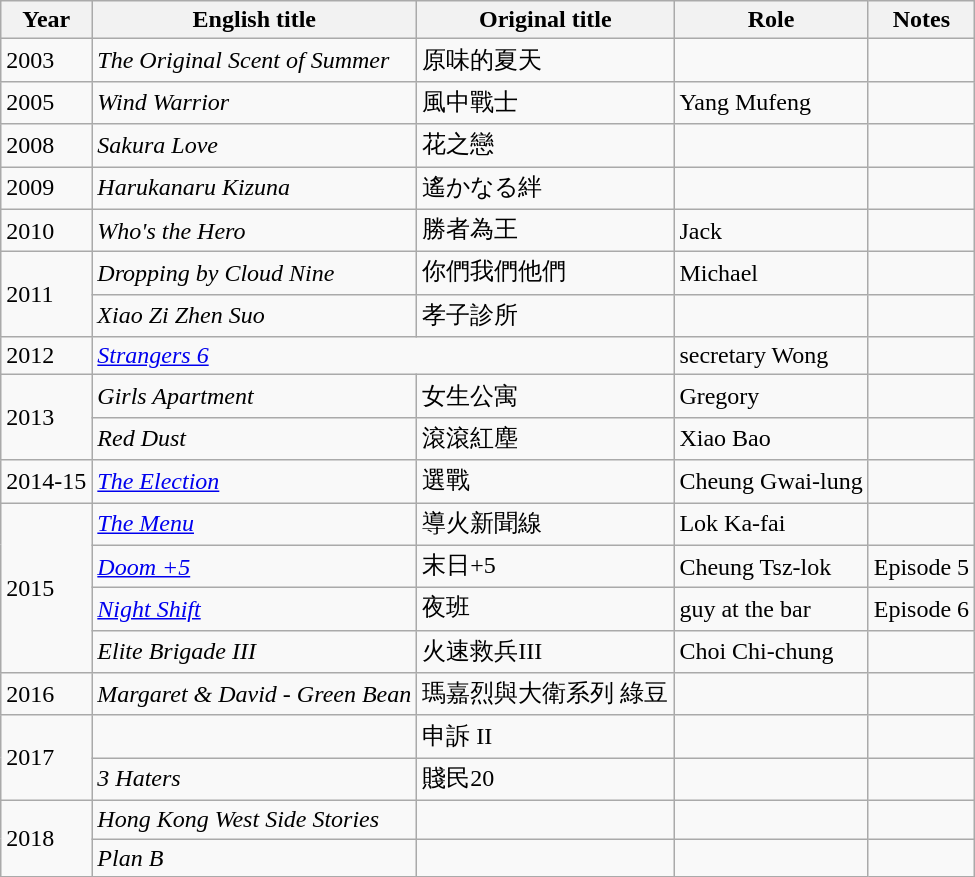<table class="wikitable">
<tr>
<th>Year</th>
<th>English title</th>
<th>Original title</th>
<th>Role</th>
<th>Notes</th>
</tr>
<tr>
<td>2003</td>
<td><em>The Original Scent of Summer</em></td>
<td>原味的夏天</td>
<td></td>
<td></td>
</tr>
<tr>
<td>2005</td>
<td><em>Wind Warrior</em></td>
<td>風中戰士</td>
<td>Yang Mufeng</td>
<td></td>
</tr>
<tr>
<td>2008</td>
<td><em>Sakura Love</em></td>
<td>花之戀</td>
<td></td>
<td></td>
</tr>
<tr>
<td>2009</td>
<td><em>Harukanaru Kizuna</em></td>
<td>遙かなる絆</td>
<td></td>
<td></td>
</tr>
<tr>
<td>2010</td>
<td><em>Who's the Hero</em></td>
<td>勝者為王</td>
<td>Jack</td>
<td></td>
</tr>
<tr>
<td rowspan=2>2011</td>
<td><em>Dropping by Cloud Nine</em></td>
<td>你們我們他們</td>
<td>Michael</td>
<td></td>
</tr>
<tr>
<td><em>Xiao Zi Zhen Suo</em></td>
<td>孝子診所</td>
<td></td>
<td></td>
</tr>
<tr>
<td>2012</td>
<td colspan=2><em><a href='#'>Strangers 6</a></em></td>
<td>secretary Wong</td>
<td></td>
</tr>
<tr>
<td rowspan=2>2013</td>
<td><em>Girls Apartment</em></td>
<td>女生公寓</td>
<td>Gregory</td>
<td></td>
</tr>
<tr>
<td><em>Red Dust</em></td>
<td>滾滾紅塵</td>
<td>Xiao Bao</td>
<td></td>
</tr>
<tr>
<td>2014-15</td>
<td><em><a href='#'>The Election</a></em></td>
<td>選戰</td>
<td>Cheung Gwai-lung</td>
<td></td>
</tr>
<tr>
<td rowspan=4>2015</td>
<td><em><a href='#'>The Menu</a></em></td>
<td>導火新聞線</td>
<td>Lok Ka-fai</td>
<td></td>
</tr>
<tr>
<td><em><a href='#'>Doom +5</a></em></td>
<td>末日+5</td>
<td>Cheung Tsz-lok</td>
<td>Episode 5</td>
</tr>
<tr>
<td><em><a href='#'>Night Shift</a></em></td>
<td>夜班</td>
<td>guy at the bar</td>
<td>Episode 6</td>
</tr>
<tr>
<td><em>Elite Brigade III</em></td>
<td>火速救兵III</td>
<td>Choi Chi-chung</td>
<td></td>
</tr>
<tr>
<td>2016</td>
<td><em>Margaret & David - Green Bean</em></td>
<td>瑪嘉烈與大衛系列 綠豆</td>
<td></td>
<td></td>
</tr>
<tr>
<td rowspan=2>2017</td>
<td></td>
<td>申訴 II</td>
<td></td>
<td></td>
</tr>
<tr>
<td><em>3 Haters</em></td>
<td>賤民20</td>
<td></td>
<td></td>
</tr>
<tr>
<td rowspan=2>2018</td>
<td><em>Hong Kong West Side Stories</em></td>
<td></td>
<td></td>
<td></td>
</tr>
<tr>
<td><em>Plan B</em></td>
<td></td>
<td></td>
<td></td>
</tr>
</table>
